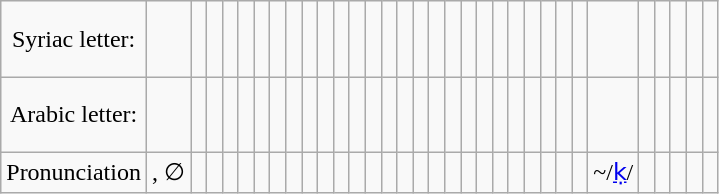<table class="wikitable"  style="text-align:center;" class="wikitable">
<tr>
<td>Syriac letter:</td>
<td style="height:40px; font-size:150%; vertical-align:top;"></td>
<td style="height:40px; font-size:150%; vertical-align:top;"></td>
<td style="height:40px; font-size:150%; vertical-align:top;"></td>
<td style="height:40px; font-size:150%; vertical-align:top;"></td>
<td style="height:40px; font-size:150%; vertical-align:top;"></td>
<td style="height:40px; font-size:150%; vertical-align:top;"></td>
<td style="height:40px; font-size:150%; vertical-align:top;"></td>
<td style="height:40px; font-size:150%; vertical-align:top;"></td>
<td style="height:40px; font-size:150%; vertical-align:top;"></td>
<td style="height:40px; font-size:150%; vertical-align:top;"></td>
<td style="height:40px; font-size:150%; vertical-align:top;"></td>
<td style="height:40px; font-size:150%; vertical-align:top;"></td>
<td style="height:40px; font-size:150%; vertical-align:top;"></td>
<td style="height:40px; font-size:150%; vertical-align:top;"></td>
<td style="height:40px; font-size:150%; vertical-align:top;"></td>
<td style="height:40px; font-size:150%; vertical-align:top;"></td>
<td style="height:40px; font-size:150%; vertical-align:top;"></td>
<td style="height:40px; font-size:150%; vertical-align:top;"></td>
<td style="height:40px; font-size:150%; vertical-align:top;"></td>
<td style="height:40px; font-size:150%; vertical-align:top;"></td>
<td style="height:40px; font-size:150%; vertical-align:top;"></td>
<td style="height:40px; font-size:150%; vertical-align:top;"></td>
<td style="height:40px; font-size:150%; vertical-align:top;"></td>
<td style="height:40px; font-size:150%; vertical-align:top;"></td>
<td style="height:40px; font-size:150%; vertical-align:top;"></td>
<td style="height:40px; font-size:150%; vertical-align:top;"></td>
<td style="height:40px; font-size:150%; vertical-align:top;"></td>
<td style="height:40px; font-size:150%; vertical-align:top;"></td>
<td style="height:40px; font-size:150%; vertical-align:top;"></td>
<td style="height:40px; font-size:150%; vertical-align:top;"></td>
<td style="height:40px; font-size:150%; vertical-align:top;"></td>
<td style="height:40px; font-size:150%; vertical-align:top;"></td>
</tr>
<tr>
<td>Arabic letter:</td>
<td style="height:40px; font-size:150%; vertical-align:top;"></td>
<td style="height:40px; font-size:150%; vertical-align:top;"></td>
<td style="height:40px; font-size:150%; vertical-align:top;"></td>
<td style="height:40px; font-size:150%; vertical-align:top;"></td>
<td style="height:40px; font-size:150%; vertical-align:top;"></td>
<td style="height:40px; font-size:150%; vertical-align:top;"></td>
<td style="height:40px; font-size:150%; vertical-align:top;"></td>
<td style="height:40px; font-size:150%; vertical-align:top;"></td>
<td style="height:40px; font-size:150%; vertical-align:top;"></td>
<td style="height:40px; font-size:150%; vertical-align:top;"></td>
<td style="height:40px; font-size:150%; vertical-align:top;"></td>
<td style="height:40px; font-size:150%; vertical-align:top;"></td>
<td style="height:40px; font-size:150%; vertical-align:top;"></td>
<td style="height:40px; font-size:150%; vertical-align:top;"></td>
<td style="height:40px; font-size:150%; vertical-align:top;"></td>
<td style="height:40px; font-size:150%; vertical-align:top;"></td>
<td style="height:40px; font-size:150%; vertical-align:top;"></td>
<td style="height:40px; font-size:150%; vertical-align:top;"></td>
<td style="height:40px; font-size:150%; vertical-align:top;"></td>
<td style="height:40px; font-size:150%; vertical-align:top;"></td>
<td style="height:40px; font-size:150%; vertical-align:top;"></td>
<td style="height:40px; font-size:150%; vertical-align:top;"></td>
<td style="height:40px; font-size:150%; vertical-align:top;"></td>
<td style="height:40px; font-size:150%; vertical-align:top;"></td>
<td style="height:40px; font-size:150%; vertical-align:top;"></td>
<td style="height:40px; font-size:150%; vertical-align:top;"></td>
<td style="height:40px; font-size:150%; vertical-align:top;"></td>
<td style="height:40px; font-size:150%; vertical-align:top;"></td>
<td style="height:40px; font-size:150%; vertical-align:top;"></td>
<td style="height:40px; font-size:150%; vertical-align:top;"></td>
<td style="height:40px; font-size:150%; vertical-align:top;"></td>
<td style="height:40px; font-size:150%; vertical-align:top;"></td>
</tr>
<tr>
<td>Pronunciation</td>
<td>, ∅</td>
<td></td>
<td></td>
<td></td>
<td></td>
<td></td>
<td></td>
<td></td>
<td></td>
<td></td>
<td></td>
<td></td>
<td></td>
<td></td>
<td></td>
<td></td>
<td></td>
<td></td>
<td></td>
<td></td>
<td></td>
<td></td>
<td></td>
<td></td>
<td></td>
<td></td>
<td>~/<a href='#'>ḳ</a>/</td>
<td></td>
<td></td>
<td></td>
<td></td>
<td></td>
</tr>
</table>
